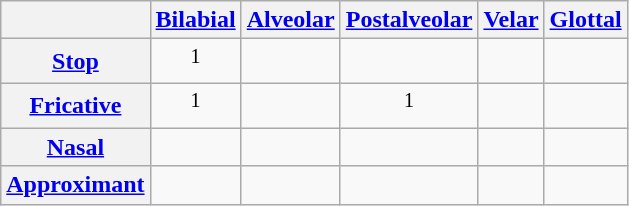<table class="wikitable">
<tr>
<th></th>
<th><a href='#'>Bilabial</a></th>
<th><a href='#'>Alveolar</a></th>
<th><a href='#'>Postalveolar</a></th>
<th><a href='#'>Velar</a></th>
<th><a href='#'>Glottal</a></th>
</tr>
<tr style="text-align: center;">
<th><a href='#'>Stop</a></th>
<td> <sup>1</sup></td>
<td> </td>
<td> </td>
<td></td>
<td></td>
</tr>
<tr style="text-align: center;">
<th><a href='#'>Fricative</a></th>
<td> <sup>1</sup></td>
<td></td>
<td> <sup>1</sup></td>
<td></td>
<td></td>
</tr>
<tr style="text-align: center;">
<th><a href='#'>Nasal</a></th>
<td></td>
<td></td>
<td></td>
<td></td>
<td></td>
</tr>
<tr style="text-align: center;">
<th><a href='#'>Approximant</a></th>
<td></td>
<td> </td>
<td></td>
<td></td>
<td></td>
</tr>
</table>
